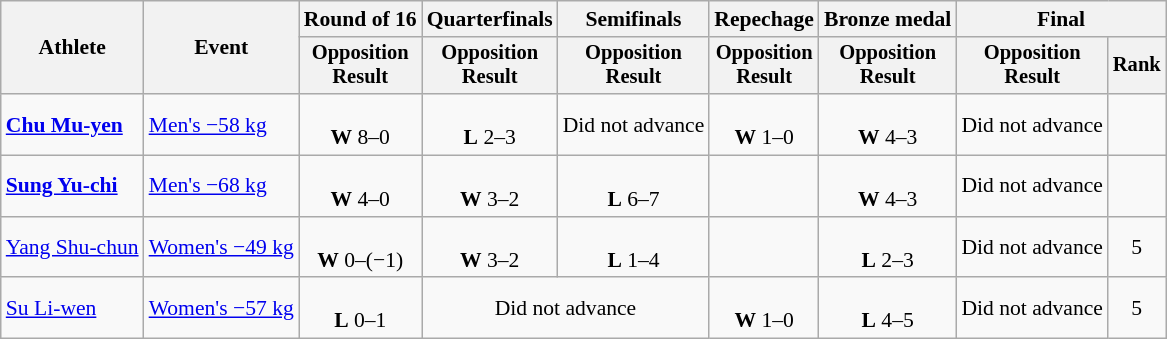<table class="wikitable" style="font-size:90%">
<tr>
<th rowspan="2">Athlete</th>
<th rowspan="2">Event</th>
<th>Round of 16</th>
<th>Quarterfinals</th>
<th>Semifinals</th>
<th>Repechage</th>
<th>Bronze medal</th>
<th colspan=2>Final</th>
</tr>
<tr style="font-size:95%">
<th>Opposition<br>Result</th>
<th>Opposition<br>Result</th>
<th>Opposition<br>Result</th>
<th>Opposition<br>Result</th>
<th>Opposition<br>Result</th>
<th>Opposition<br>Result</th>
<th>Rank</th>
</tr>
<tr align=center>
<td align=left><strong><a href='#'>Chu Mu-yen</a></strong></td>
<td align=left><a href='#'>Men's −58 kg</a></td>
<td> <br> <strong>W</strong> 8–0</td>
<td> <br> <strong>L</strong> 2–3</td>
<td>Did not advance</td>
<td> <br> <strong>W</strong> 1–0</td>
<td> <br> <strong>W</strong> 4–3</td>
<td>Did not advance</td>
<td></td>
</tr>
<tr align=center>
<td align=left><strong><a href='#'>Sung Yu-chi</a></strong></td>
<td align=left><a href='#'>Men's −68 kg</a></td>
<td> <br> <strong>W</strong> 4–0</td>
<td> <br> <strong>W</strong> 3–2</td>
<td> <br> <strong>L</strong> 6–7</td>
<td></td>
<td> <br> <strong>W</strong> 4–3</td>
<td>Did not advance</td>
<td></td>
</tr>
<tr align=center>
<td align=left><a href='#'>Yang Shu-chun</a></td>
<td align=left><a href='#'>Women's −49 kg</a></td>
<td> <br> <strong>W</strong> 0–(−1)</td>
<td> <br> <strong>W</strong> 3–2</td>
<td> <br> <strong>L</strong> 1–4</td>
<td></td>
<td> <br> <strong>L</strong> 2–3</td>
<td>Did not advance</td>
<td>5</td>
</tr>
<tr align=center>
<td align=left><a href='#'>Su Li-wen</a></td>
<td align=left><a href='#'>Women's −57 kg</a></td>
<td> <br> <strong>L</strong> 0–1</td>
<td colspan=2>Did not advance</td>
<td> <br> <strong>W</strong> 1–0</td>
<td> <br> <strong>L</strong> 4–5</td>
<td>Did not advance</td>
<td>5</td>
</tr>
</table>
